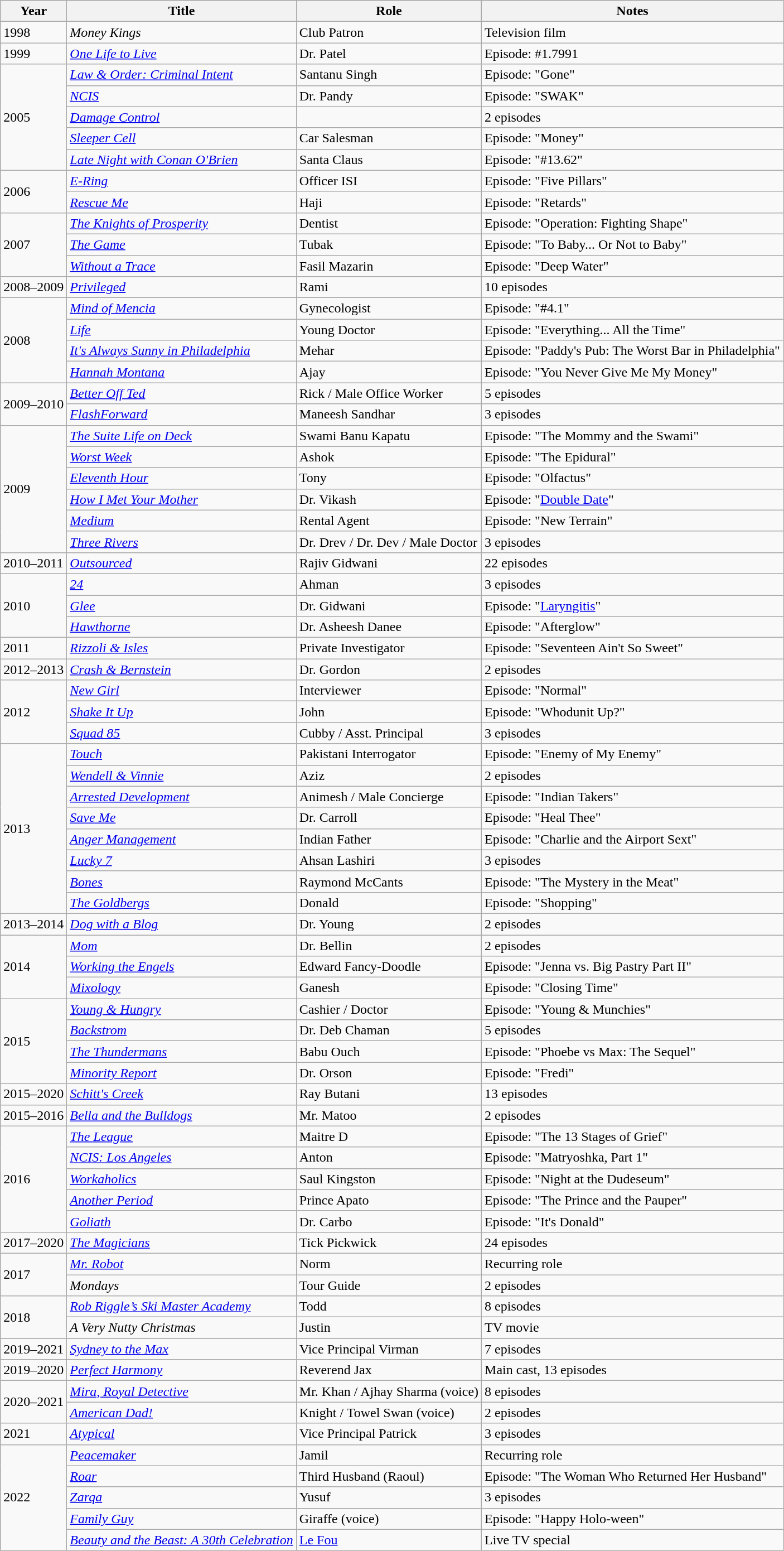<table class="wikitable sortable">
<tr>
<th>Year</th>
<th>Title</th>
<th>Role</th>
<th class="unsortable">Notes</th>
</tr>
<tr>
<td>1998</td>
<td><em>Money Kings</em></td>
<td>Club Patron</td>
<td>Television film</td>
</tr>
<tr>
<td>1999</td>
<td><em><a href='#'>One Life to Live</a></em></td>
<td>Dr. Patel</td>
<td>Episode: #1.7991</td>
</tr>
<tr>
<td rowspan="5">2005</td>
<td><em><a href='#'>Law & Order: Criminal Intent</a></em></td>
<td>Santanu Singh</td>
<td>Episode: "Gone"</td>
</tr>
<tr>
<td><em><a href='#'>NCIS</a></em></td>
<td>Dr. Pandy</td>
<td>Episode: "SWAK"</td>
</tr>
<tr>
<td><em><a href='#'>Damage Control</a></em></td>
<td></td>
<td>2 episodes</td>
</tr>
<tr>
<td><em><a href='#'>Sleeper Cell</a></em></td>
<td>Car Salesman</td>
<td>Episode: "Money"</td>
</tr>
<tr>
<td><em><a href='#'>Late Night with Conan O'Brien</a></em></td>
<td>Santa Claus</td>
<td>Episode: "#13.62"</td>
</tr>
<tr>
<td rowspan="2">2006</td>
<td><em><a href='#'>E-Ring</a></em></td>
<td>Officer ISI</td>
<td>Episode: "Five Pillars"</td>
</tr>
<tr>
<td><em><a href='#'>Rescue Me</a></em></td>
<td>Haji</td>
<td>Episode: "Retards"</td>
</tr>
<tr>
<td rowspan="3">2007</td>
<td data-sort-value="Knights of Prosperity, The"><em><a href='#'>The Knights of Prosperity</a></em></td>
<td>Dentist</td>
<td>Episode: "Operation: Fighting Shape"</td>
</tr>
<tr>
<td data-sort-value="Game, The"><em><a href='#'>The Game</a></em></td>
<td>Tubak</td>
<td>Episode: "To Baby... Or Not to Baby"</td>
</tr>
<tr>
<td><em><a href='#'>Without a Trace</a></em></td>
<td>Fasil Mazarin</td>
<td>Episode: "Deep Water"</td>
</tr>
<tr>
<td>2008–2009</td>
<td><em><a href='#'>Privileged</a></em></td>
<td>Rami</td>
<td>10 episodes</td>
</tr>
<tr>
<td rowspan="4">2008</td>
<td><em><a href='#'>Mind of Mencia</a></em></td>
<td>Gynecologist</td>
<td>Episode: "#4.1"</td>
</tr>
<tr>
<td><em><a href='#'>Life</a></em></td>
<td>Young Doctor</td>
<td>Episode: "Everything... All the Time"</td>
</tr>
<tr>
<td><em><a href='#'>It's Always Sunny in Philadelphia</a></em></td>
<td>Mehar</td>
<td>Episode: "Paddy's Pub: The Worst Bar in Philadelphia"</td>
</tr>
<tr>
<td><em><a href='#'>Hannah Montana</a></em></td>
<td>Ajay</td>
<td>Episode: "You Never Give Me My Money"</td>
</tr>
<tr>
<td rowspan="2">2009–2010</td>
<td><em><a href='#'>Better Off Ted</a></em></td>
<td>Rick / Male Office Worker</td>
<td>5 episodes</td>
</tr>
<tr>
<td><em><a href='#'>FlashForward</a></em></td>
<td>Maneesh Sandhar</td>
<td>3 episodes</td>
</tr>
<tr>
<td rowspan="6">2009</td>
<td data-sort-value="Suite Life on Deck, The"><em><a href='#'>The Suite Life on Deck</a></em></td>
<td>Swami Banu Kapatu</td>
<td>Episode: "The Mommy and the Swami"</td>
</tr>
<tr>
<td><em><a href='#'>Worst Week</a></em></td>
<td>Ashok</td>
<td>Episode: "The Epidural"</td>
</tr>
<tr>
<td><em><a href='#'>Eleventh Hour</a></em></td>
<td>Tony</td>
<td>Episode: "Olfactus"</td>
</tr>
<tr>
<td><em><a href='#'>How I Met Your Mother</a></em></td>
<td>Dr. Vikash</td>
<td>Episode: "<a href='#'>Double Date</a>"</td>
</tr>
<tr>
<td><em><a href='#'>Medium</a></em></td>
<td>Rental Agent</td>
<td>Episode: "New Terrain"</td>
</tr>
<tr>
<td><em><a href='#'>Three Rivers</a></em></td>
<td>Dr. Drev / Dr. Dev / Male Doctor</td>
<td>3 episodes</td>
</tr>
<tr>
<td>2010–2011</td>
<td><em><a href='#'>Outsourced</a></em></td>
<td>Rajiv Gidwani</td>
<td>22 episodes</td>
</tr>
<tr>
<td rowspan="3">2010</td>
<td><em><a href='#'>24</a></em></td>
<td>Ahman</td>
<td>3 episodes</td>
</tr>
<tr>
<td><em><a href='#'>Glee</a></em></td>
<td>Dr. Gidwani</td>
<td>Episode: "<a href='#'>Laryngitis</a>"</td>
</tr>
<tr>
<td><em><a href='#'>Hawthorne</a></em></td>
<td>Dr. Asheesh Danee</td>
<td>Episode: "Afterglow"</td>
</tr>
<tr>
<td>2011</td>
<td><em><a href='#'>Rizzoli & Isles</a></em></td>
<td>Private Investigator</td>
<td>Episode: "Seventeen Ain't So Sweet"</td>
</tr>
<tr>
<td>2012–2013</td>
<td><em><a href='#'>Crash & Bernstein</a></em></td>
<td>Dr. Gordon</td>
<td>2 episodes</td>
</tr>
<tr>
<td rowspan="3">2012</td>
<td><em><a href='#'>New Girl</a></em></td>
<td>Interviewer</td>
<td>Episode: "Normal"</td>
</tr>
<tr>
<td><em><a href='#'>Shake It Up</a></em></td>
<td>John</td>
<td>Episode: "Whodunit Up?"</td>
</tr>
<tr>
<td><em><a href='#'>Squad 85</a></em></td>
<td>Cubby / Asst. Principal</td>
<td>3 episodes</td>
</tr>
<tr>
<td rowspan="8">2013</td>
<td><em><a href='#'>Touch</a></em></td>
<td>Pakistani Interrogator</td>
<td>Episode: "Enemy of My Enemy"</td>
</tr>
<tr>
<td><em><a href='#'>Wendell & Vinnie</a></em></td>
<td>Aziz</td>
<td>2 episodes</td>
</tr>
<tr>
<td><em><a href='#'>Arrested Development</a></em></td>
<td>Animesh / Male Concierge</td>
<td>Episode: "Indian Takers"</td>
</tr>
<tr>
<td><em><a href='#'>Save Me</a></em></td>
<td>Dr. Carroll</td>
<td>Episode: "Heal Thee"</td>
</tr>
<tr>
<td><em><a href='#'>Anger Management</a></em></td>
<td>Indian Father</td>
<td>Episode: "Charlie and the Airport Sext"</td>
</tr>
<tr>
<td><a href='#'><em>Lucky 7</em></a></td>
<td>Ahsan Lashiri</td>
<td>3 episodes</td>
</tr>
<tr>
<td><a href='#'><em>Bones</em></a></td>
<td>Raymond McCants</td>
<td>Episode: "The Mystery in the Meat"</td>
</tr>
<tr>
<td data-sort-value="Goldbergs, The"><a href='#'><em>The Goldbergs</em></a></td>
<td>Donald</td>
<td>Episode: "Shopping"</td>
</tr>
<tr>
<td>2013–2014</td>
<td><em><a href='#'>Dog with a Blog</a></em></td>
<td>Dr. Young</td>
<td>2 episodes</td>
</tr>
<tr>
<td rowspan="3">2014</td>
<td><em><a href='#'>Mom</a></em></td>
<td>Dr. Bellin</td>
<td>2 episodes</td>
</tr>
<tr>
<td><em><a href='#'>Working the Engels</a></em></td>
<td>Edward Fancy-Doodle</td>
<td>Episode: "Jenna vs. Big Pastry Part II"</td>
</tr>
<tr>
<td><em><a href='#'>Mixology</a></em></td>
<td>Ganesh</td>
<td>Episode: "Closing Time"</td>
</tr>
<tr>
<td rowspan="4">2015</td>
<td><em><a href='#'>Young & Hungry</a></em></td>
<td>Cashier / Doctor</td>
<td>Episode: "Young & Munchies"</td>
</tr>
<tr>
<td><em><a href='#'>Backstrom</a></em></td>
<td>Dr. Deb Chaman</td>
<td>5 episodes</td>
</tr>
<tr>
<td data-sort-value="Thundermans, The"><em><a href='#'>The Thundermans</a></em></td>
<td>Babu Ouch</td>
<td>Episode: "Phoebe vs Max: The Sequel"</td>
</tr>
<tr>
<td><em><a href='#'>Minority Report</a></em></td>
<td>Dr. Orson</td>
<td>Episode: "Fredi"</td>
</tr>
<tr>
<td>2015–2020</td>
<td><em><a href='#'>Schitt's Creek</a></em></td>
<td>Ray Butani</td>
<td>13 episodes</td>
</tr>
<tr>
<td>2015–2016</td>
<td><em><a href='#'>Bella and the Bulldogs</a></em></td>
<td>Mr. Matoo</td>
<td>2 episodes</td>
</tr>
<tr>
<td rowspan="5">2016</td>
<td data-sort-value="League, The"><em><a href='#'>The League</a></em></td>
<td>Maitre D</td>
<td>Episode: "The 13 Stages of Grief"</td>
</tr>
<tr>
<td><em><a href='#'>NCIS: Los Angeles</a></em></td>
<td>Anton</td>
<td>Episode: "Matryoshka, Part 1"</td>
</tr>
<tr>
<td><em><a href='#'>Workaholics</a></em></td>
<td>Saul Kingston</td>
<td>Episode: "Night at the Dudeseum"</td>
</tr>
<tr>
<td><em><a href='#'>Another Period</a></em></td>
<td>Prince Apato</td>
<td>Episode: "The Prince and the Pauper"</td>
</tr>
<tr>
<td><em><a href='#'>Goliath</a></em></td>
<td>Dr. Carbo</td>
<td>Episode: "It's Donald"</td>
</tr>
<tr>
<td>2017–2020</td>
<td data-sort-value="Magicians, The"><em><a href='#'>The Magicians</a></em></td>
<td>Tick Pickwick</td>
<td>24 episodes</td>
</tr>
<tr>
<td rowspan="2">2017</td>
<td><em><a href='#'>Mr. Robot</a></em></td>
<td>Norm</td>
<td>Recurring role</td>
</tr>
<tr>
<td><em>Mondays</em></td>
<td>Tour Guide</td>
<td>2 episodes</td>
</tr>
<tr>
<td rowspan="2">2018</td>
<td><em><a href='#'>Rob Riggle’s Ski Master Academy</a></em></td>
<td>Todd</td>
<td>8 episodes</td>
</tr>
<tr>
<td data-sort-value="Very Nutty Christmas, A"><em>A Very Nutty Christmas</em></td>
<td>Justin</td>
<td>TV movie</td>
</tr>
<tr>
<td>2019–2021</td>
<td><em><a href='#'>Sydney to the Max</a></em></td>
<td>Vice Principal Virman</td>
<td>7 episodes</td>
</tr>
<tr>
<td>2019–2020</td>
<td><em><a href='#'>Perfect Harmony</a></em></td>
<td>Reverend Jax</td>
<td>Main cast, 13 episodes</td>
</tr>
<tr>
<td rowspan="2">2020–2021</td>
<td><em><a href='#'>Mira, Royal Detective</a></em></td>
<td>Mr. Khan / Ajhay Sharma (voice)</td>
<td>8 episodes</td>
</tr>
<tr>
<td><em><a href='#'>American Dad!</a></em></td>
<td>Knight / Towel Swan (voice)</td>
<td>2 episodes</td>
</tr>
<tr>
<td>2021</td>
<td><em><a href='#'>Atypical</a></em></td>
<td>Vice Principal Patrick</td>
<td>3 episodes</td>
</tr>
<tr>
<td rowspan="5">2022</td>
<td><em><a href='#'>Peacemaker</a></em></td>
<td>Jamil</td>
<td>Recurring role</td>
</tr>
<tr>
<td><em><a href='#'>Roar</a></em></td>
<td>Third Husband (Raoul)</td>
<td>Episode: "The Woman Who Returned Her Husband"</td>
</tr>
<tr>
<td><em><a href='#'>Zarqa</a></em></td>
<td>Yusuf</td>
<td>3 episodes</td>
</tr>
<tr>
<td><em><a href='#'>Family Guy</a></em></td>
<td>Giraffe (voice)</td>
<td>Episode: "Happy Holo-ween"</td>
</tr>
<tr>
<td><em><a href='#'>Beauty and the Beast: A 30th Celebration</a></em></td>
<td><a href='#'>Le Fou</a></td>
<td>Live TV special</td>
</tr>
</table>
